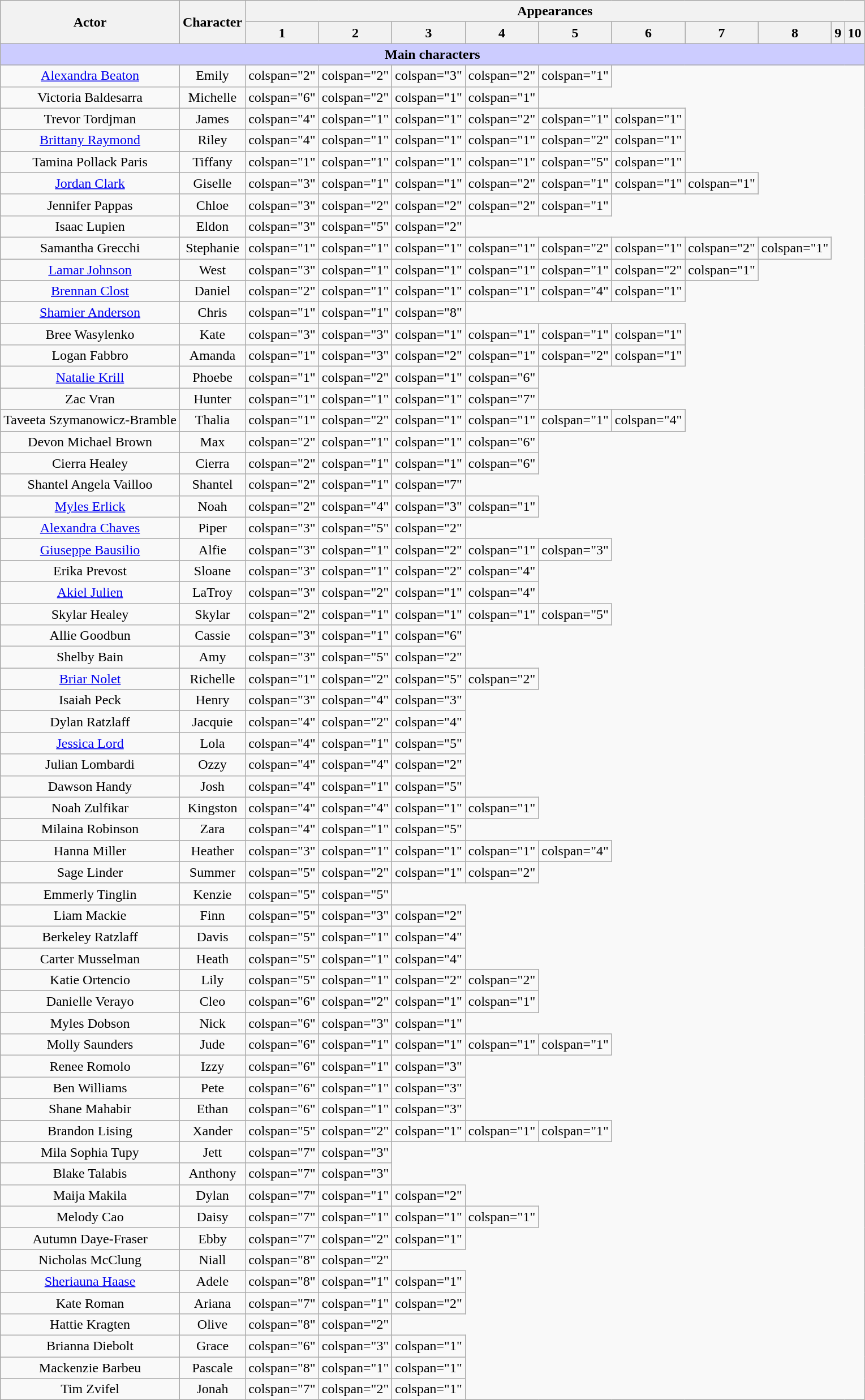<table class="wikitable" style="text-align:center;" width="auto">
<tr>
<th rowspan="2" scope="col">Actor</th>
<th rowspan="2" scope="col">Character</th>
<th colspan="10" scope="col">Appearances</th>
</tr>
<tr>
<th scope="col">1</th>
<th scope="col">2</th>
<th scope="col">3</th>
<th scope="col">4</th>
<th scope="col">5</th>
<th scope="col">6</th>
<th scope="col">7</th>
<th scope="col">8</th>
<th scope="col">9</th>
<th scope="col">10</th>
</tr>
<tr>
<td colspan="12" style="background-color:#ccccff;"><strong>Main characters</strong></td>
</tr>
<tr>
<td><a href='#'>Alexandra Beaton</a></td>
<td Emily>Emily</td>
<td>colspan="2" </td>
<td>colspan="2" </td>
<td>colspan="3" </td>
<td>colspan="2" </td>
<td>colspan="1" </td>
</tr>
<tr>
<td>Victoria Baldesarra</td>
<td Michelle>Michelle</td>
<td>colspan="6" </td>
<td>colspan="2" </td>
<td>colspan="1" </td>
<td>colspan="1" </td>
</tr>
<tr>
<td>Trevor Tordjman</td>
<td James>James</td>
<td>colspan="4" </td>
<td>colspan="1" </td>
<td>colspan="1" </td>
<td>colspan="2" </td>
<td>colspan="1" </td>
<td>colspan="1" </td>
</tr>
<tr>
<td><a href='#'>Brittany Raymond</a></td>
<td Riley>Riley</td>
<td>colspan="4" </td>
<td>colspan="1" </td>
<td>colspan="1" </td>
<td>colspan="1" </td>
<td>colspan="2" </td>
<td>colspan="1" </td>
</tr>
<tr>
<td>Tamina Pollack Paris</td>
<td Tiffany>Tiffany</td>
<td>colspan="1" </td>
<td>colspan="1" </td>
<td>colspan="1" </td>
<td>colspan="1" </td>
<td>colspan="5" </td>
<td>colspan="1" </td>
</tr>
<tr>
<td><a href='#'>Jordan Clark</a></td>
<td Giselle>Giselle</td>
<td>colspan="3" </td>
<td>colspan="1" </td>
<td>colspan="1" </td>
<td>colspan="2" </td>
<td>colspan="1" </td>
<td>colspan="1" </td>
<td>colspan="1" </td>
</tr>
<tr>
<td>Jennifer Pappas</td>
<td Chloe>Chloe</td>
<td>colspan="3" </td>
<td>colspan="2" </td>
<td>colspan="2" </td>
<td>colspan="2" </td>
<td>colspan="1" </td>
</tr>
<tr>
<td>Isaac Lupien</td>
<td Eldon>Eldon</td>
<td>colspan="3" </td>
<td>colspan="5" </td>
<td>colspan="2" </td>
</tr>
<tr>
<td>Samantha Grecchi</td>
<td Stephanie>Stephanie</td>
<td>colspan="1" </td>
<td>colspan="1" </td>
<td>colspan="1" </td>
<td>colspan="1" </td>
<td>colspan="2" </td>
<td>colspan="1" </td>
<td>colspan="2" </td>
<td>colspan="1" </td>
</tr>
<tr>
<td><a href='#'>Lamar Johnson</a></td>
<td West>West</td>
<td>colspan="3" </td>
<td>colspan="1" </td>
<td>colspan="1" </td>
<td>colspan="1" </td>
<td>colspan="1" </td>
<td>colspan="2" </td>
<td>colspan="1" </td>
</tr>
<tr>
<td><a href='#'>Brennan Clost</a></td>
<td Daniel>Daniel</td>
<td>colspan="2" </td>
<td>colspan="1" </td>
<td>colspan="1" </td>
<td>colspan="1" </td>
<td>colspan="4" </td>
<td>colspan="1" </td>
</tr>
<tr>
<td><a href='#'>Shamier Anderson</a></td>
<td Chris>Chris</td>
<td>colspan="1" </td>
<td>colspan="1" </td>
<td>colspan="8" </td>
</tr>
<tr>
<td>Bree Wasylenko</td>
<td Kate>Kate</td>
<td>colspan="3" </td>
<td>colspan="3" </td>
<td>colspan="1" </td>
<td>colspan="1" </td>
<td>colspan="1" </td>
<td>colspan="1" </td>
</tr>
<tr>
<td>Logan Fabbro</td>
<td Amanda>Amanda</td>
<td>colspan="1" </td>
<td>colspan="3" </td>
<td>colspan="2" </td>
<td>colspan="1" </td>
<td>colspan="2" </td>
<td>colspan="1" </td>
</tr>
<tr>
<td><a href='#'>Natalie Krill</a></td>
<td>Phoebe</td>
<td>colspan="1" </td>
<td>colspan="2" </td>
<td>colspan="1" </td>
<td>colspan="6" </td>
</tr>
<tr>
<td>Zac Vran</td>
<td>Hunter</td>
<td>colspan="1" </td>
<td>colspan="1" </td>
<td>colspan="1" </td>
<td>colspan="7" </td>
</tr>
<tr>
<td>Taveeta Szymanowicz-Bramble</td>
<td>Thalia</td>
<td>colspan="1" </td>
<td>colspan="2" </td>
<td>colspan="1" </td>
<td>colspan="1" </td>
<td>colspan="1" </td>
<td>colspan="4" </td>
</tr>
<tr>
<td>Devon Michael Brown</td>
<td>Max</td>
<td>colspan="2" </td>
<td>colspan="1" </td>
<td>colspan="1" </td>
<td>colspan="6" </td>
</tr>
<tr>
<td>Cierra Healey</td>
<td>Cierra</td>
<td>colspan="2" </td>
<td>colspan="1" </td>
<td>colspan="1" </td>
<td>colspan="6" </td>
</tr>
<tr>
<td>Shantel Angela Vailloo</td>
<td>Shantel</td>
<td>colspan="2" </td>
<td>colspan="1" </td>
<td>colspan="7" </td>
</tr>
<tr>
<td><a href='#'>Myles Erlick</a></td>
<td>Noah</td>
<td>colspan="2" </td>
<td>colspan="4" </td>
<td>colspan="3" </td>
<td>colspan="1" </td>
</tr>
<tr>
<td><a href='#'>Alexandra Chaves</a></td>
<td>Piper</td>
<td>colspan="3" </td>
<td>colspan="5" </td>
<td>colspan="2" </td>
</tr>
<tr>
<td><a href='#'>Giuseppe Bausilio</a></td>
<td>Alfie</td>
<td>colspan="3" </td>
<td>colspan="1" </td>
<td>colspan="2" </td>
<td>colspan="1" </td>
<td>colspan="3" </td>
</tr>
<tr>
<td>Erika Prevost</td>
<td>Sloane</td>
<td>colspan="3" </td>
<td>colspan="1" </td>
<td>colspan="2" </td>
<td>colspan="4" </td>
</tr>
<tr>
<td><a href='#'>Akiel Julien</a></td>
<td>LaTroy</td>
<td>colspan="3" </td>
<td>colspan="2" </td>
<td>colspan="1" </td>
<td>colspan="4" </td>
</tr>
<tr>
<td>Skylar Healey</td>
<td>Skylar</td>
<td>colspan="2" </td>
<td>colspan="1" </td>
<td>colspan="1" </td>
<td>colspan="1" </td>
<td>colspan="5" </td>
</tr>
<tr>
<td>Allie Goodbun</td>
<td>Cassie</td>
<td>colspan="3" </td>
<td>colspan="1" </td>
<td>colspan="6" </td>
</tr>
<tr>
<td>Shelby Bain</td>
<td>Amy</td>
<td>colspan="3" </td>
<td>colspan="5" </td>
<td>colspan="2" </td>
</tr>
<tr>
<td><a href='#'>Briar Nolet</a></td>
<td>Richelle</td>
<td>colspan="1" </td>
<td>colspan="2" </td>
<td>colspan="5" </td>
<td>colspan="2" </td>
</tr>
<tr>
<td>Isaiah Peck</td>
<td>Henry</td>
<td>colspan="3" </td>
<td>colspan="4" </td>
<td>colspan="3" </td>
</tr>
<tr>
<td>Dylan Ratzlaff</td>
<td>Jacquie</td>
<td>colspan="4" </td>
<td>colspan="2" </td>
<td>colspan="4" </td>
</tr>
<tr>
<td><a href='#'>Jessica Lord</a></td>
<td>Lola</td>
<td>colspan="4" </td>
<td>colspan="1" </td>
<td>colspan="5" </td>
</tr>
<tr>
<td>Julian Lombardi</td>
<td>Ozzy</td>
<td>colspan="4" </td>
<td>colspan="4" </td>
<td>colspan="2" </td>
</tr>
<tr>
<td>Dawson Handy</td>
<td>Josh</td>
<td>colspan="4" </td>
<td>colspan="1" </td>
<td>colspan="5" </td>
</tr>
<tr>
<td>Noah Zulfikar</td>
<td>Kingston</td>
<td>colspan="4" </td>
<td>colspan="4" </td>
<td>colspan="1" </td>
<td>colspan="1" </td>
</tr>
<tr>
<td>Milaina Robinson</td>
<td>Zara</td>
<td>colspan="4" </td>
<td>colspan="1" </td>
<td>colspan="5" </td>
</tr>
<tr>
<td>Hanna Miller</td>
<td>Heather</td>
<td>colspan="3" </td>
<td>colspan="1" </td>
<td>colspan="1" </td>
<td>colspan="1" </td>
<td>colspan="4" </td>
</tr>
<tr>
<td>Sage Linder</td>
<td>Summer</td>
<td>colspan="5" </td>
<td>colspan="2" </td>
<td>colspan="1" </td>
<td>colspan="2" </td>
</tr>
<tr>
<td>Emmerly Tinglin</td>
<td>Kenzie</td>
<td>colspan="5" </td>
<td>colspan="5" </td>
</tr>
<tr>
<td>Liam Mackie</td>
<td>Finn</td>
<td>colspan="5" </td>
<td>colspan="3" </td>
<td>colspan="2" </td>
</tr>
<tr>
<td>Berkeley Ratzlaff</td>
<td>Davis</td>
<td>colspan="5" </td>
<td>colspan="1" </td>
<td>colspan="4" </td>
</tr>
<tr>
<td>Carter Musselman</td>
<td>Heath</td>
<td>colspan="5" </td>
<td>colspan="1" </td>
<td>colspan="4" </td>
</tr>
<tr>
<td>Katie Ortencio</td>
<td>Lily</td>
<td>colspan="5" </td>
<td>colspan="1" </td>
<td>colspan="2" </td>
<td>colspan="2" </td>
</tr>
<tr>
<td>Danielle Verayo</td>
<td>Cleo</td>
<td>colspan="6" </td>
<td>colspan="2" </td>
<td>colspan="1" </td>
<td>colspan="1" </td>
</tr>
<tr>
<td>Myles Dobson</td>
<td>Nick</td>
<td>colspan="6" </td>
<td>colspan="3" </td>
<td>colspan="1" </td>
</tr>
<tr>
<td>Molly Saunders</td>
<td>Jude</td>
<td>colspan="6" </td>
<td>colspan="1" </td>
<td>colspan="1" </td>
<td>colspan="1" </td>
<td>colspan="1" </td>
</tr>
<tr>
<td>Renee Romolo</td>
<td>Izzy</td>
<td>colspan="6" </td>
<td>colspan="1" </td>
<td>colspan="3" </td>
</tr>
<tr>
<td>Ben Williams</td>
<td>Pete</td>
<td>colspan="6" </td>
<td>colspan="1" </td>
<td>colspan="3" </td>
</tr>
<tr>
<td>Shane Mahabir</td>
<td>Ethan</td>
<td>colspan="6" </td>
<td>colspan="1" </td>
<td>colspan="3" </td>
</tr>
<tr>
<td>Brandon Lising</td>
<td>Xander</td>
<td>colspan="5" </td>
<td>colspan="2" </td>
<td>colspan="1" </td>
<td>colspan="1" </td>
<td>colspan="1" </td>
</tr>
<tr>
<td>Mila Sophia Tupy</td>
<td>Jett</td>
<td>colspan="7" </td>
<td>colspan="3" </td>
</tr>
<tr>
<td>Blake Talabis</td>
<td>Anthony</td>
<td>colspan="7" </td>
<td>colspan="3" </td>
</tr>
<tr>
<td>Maija Makila</td>
<td>Dylan</td>
<td>colspan="7" </td>
<td>colspan="1" </td>
<td>colspan="2" </td>
</tr>
<tr>
<td>Melody Cao</td>
<td>Daisy</td>
<td>colspan="7" </td>
<td>colspan="1" </td>
<td>colspan="1"</td>
<td>colspan="1" </td>
</tr>
<tr>
<td>Autumn Daye-Fraser</td>
<td>Ebby</td>
<td>colspan="7" </td>
<td>colspan="2" </td>
<td>colspan="1" </td>
</tr>
<tr>
<td>Nicholas McClung</td>
<td>Niall</td>
<td>colspan="8" </td>
<td>colspan="2" </td>
</tr>
<tr>
<td><a href='#'>Sheriauna Haase</a></td>
<td>Adele</td>
<td>colspan="8" </td>
<td>colspan="1" </td>
<td>colspan="1" </td>
</tr>
<tr>
<td>Kate Roman</td>
<td>Ariana</td>
<td>colspan="7" </td>
<td>colspan="1" </td>
<td>colspan="2" </td>
</tr>
<tr>
<td>Hattie Kragten</td>
<td>Olive</td>
<td>colspan="8" </td>
<td>colspan="2" </td>
</tr>
<tr>
<td>Brianna Diebolt</td>
<td>Grace</td>
<td>colspan="6" </td>
<td>colspan="3" </td>
<td>colspan="1" </td>
</tr>
<tr>
<td>Mackenzie Barbeu</td>
<td>Pascale</td>
<td>colspan="8" </td>
<td>colspan="1" </td>
<td>colspan="1" </td>
</tr>
<tr>
<td>Tim Zvifel</td>
<td>Jonah</td>
<td>colspan="7" </td>
<td>colspan="2" </td>
<td>colspan="1" </td>
</tr>
</table>
